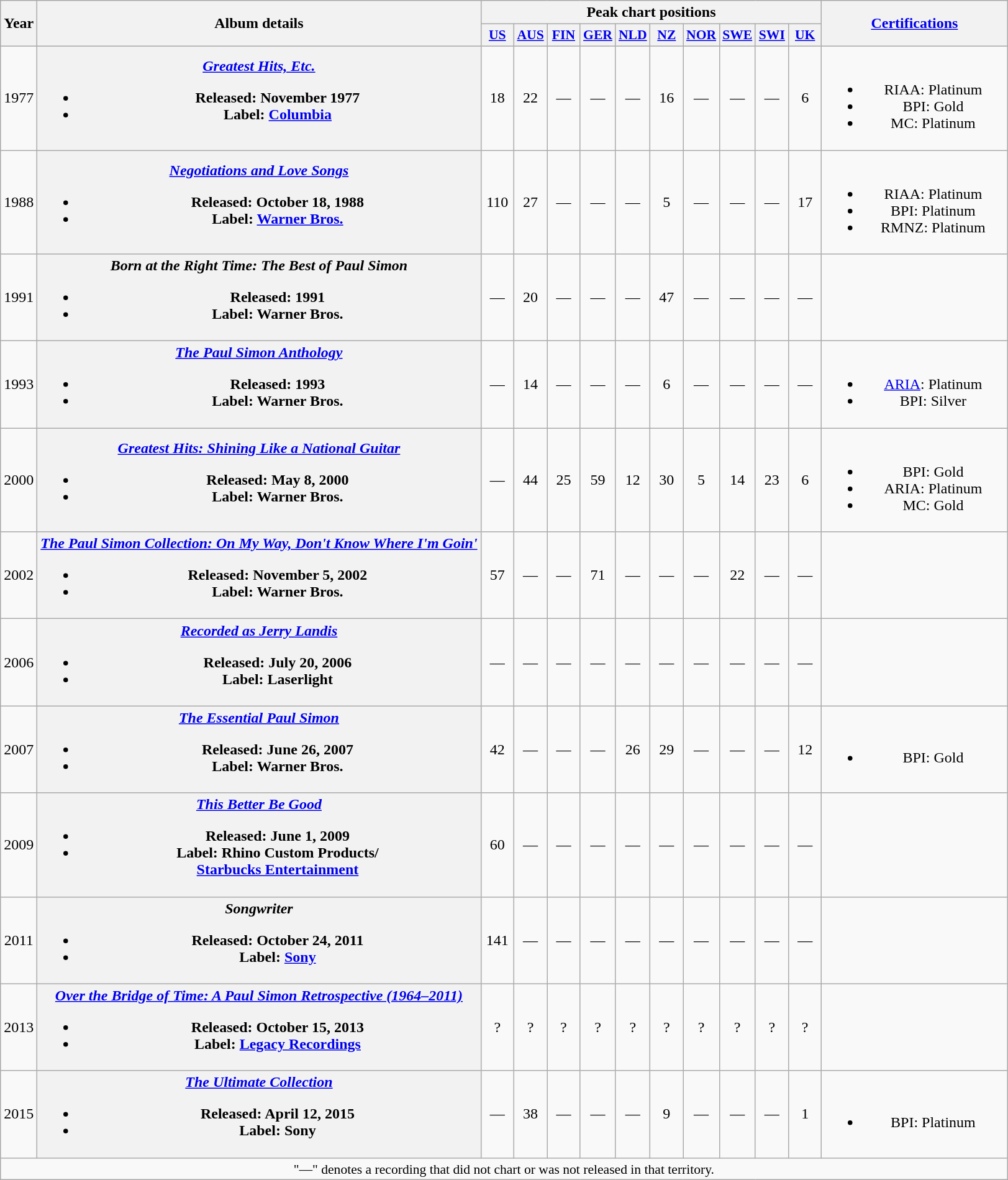<table class="wikitable plainrowheaders" style="text-align:center;" border="1">
<tr>
<th scope="col" rowspan="2">Year</th>
<th scope="col" rowspan="2">Album details</th>
<th scope="col" colspan="10">Peak chart positions</th>
<th scope="col" rowspan="2" style="width:12em;"><a href='#'>Certifications</a></th>
</tr>
<tr>
<th scope="col" style="width:2em;font-size:90%;"><a href='#'>US</a><br></th>
<th scope="col" style="width:2em;font-size:90%;"><a href='#'>AUS</a><br></th>
<th scope="col" style="width:2em;font-size:90%;"><a href='#'>FIN</a><br></th>
<th scope="col" style="width:2em;font-size:90%;"><a href='#'>GER</a><br></th>
<th scope="col" style="width:2em;font-size:90%;"><a href='#'>NLD</a><br></th>
<th scope="col" style="width:2em;font-size:90%;"><a href='#'>NZ</a><br></th>
<th scope="col" style="width:2em;font-size:90%;"><a href='#'>NOR</a><br></th>
<th scope="col" style="width:2em;font-size:90%;"><a href='#'>SWE</a><br></th>
<th scope="col" style="width:2em;font-size:90%;"><a href='#'>SWI</a><br></th>
<th scope="col" style="width:2em;font-size:90%;"><a href='#'>UK</a><br></th>
</tr>
<tr>
<td align="center">1977</td>
<th scope="row"><em><a href='#'>Greatest Hits, Etc.</a></em><br><ul><li>Released: November 1977</li><li>Label: <a href='#'>Columbia</a></li></ul></th>
<td>18</td>
<td>22</td>
<td>—</td>
<td>—</td>
<td>—</td>
<td>16</td>
<td>—</td>
<td>—</td>
<td>—</td>
<td>6</td>
<td><br><ul><li>RIAA: Platinum</li><li>BPI: Gold</li><li>MC: Platinum</li></ul></td>
</tr>
<tr>
<td align="center">1988</td>
<th scope="row"><em><a href='#'>Negotiations and Love Songs</a></em><br><ul><li>Released: October 18, 1988</li><li>Label: <a href='#'>Warner Bros.</a></li></ul></th>
<td>110</td>
<td>27</td>
<td>—</td>
<td>—</td>
<td>—</td>
<td>5</td>
<td>—</td>
<td>—</td>
<td>—</td>
<td>17</td>
<td><br><ul><li>RIAA: Platinum</li><li>BPI: Platinum</li><li>RMNZ: Platinum</li></ul></td>
</tr>
<tr>
<td align="center">1991</td>
<th scope="row"><em>Born at the Right Time: The Best of Paul Simon</em><br><ul><li>Released: 1991</li><li>Label: Warner Bros.</li></ul></th>
<td>—</td>
<td>20</td>
<td>—</td>
<td>—</td>
<td>—</td>
<td>47</td>
<td>—</td>
<td>—</td>
<td>—</td>
<td>—</td>
<td></td>
</tr>
<tr>
<td align="center">1993</td>
<th scope="row"><em><a href='#'>The Paul Simon Anthology</a></em><br><ul><li>Released: 1993</li><li>Label: Warner Bros.</li></ul></th>
<td>—</td>
<td>14</td>
<td>—</td>
<td>—</td>
<td>—</td>
<td>6</td>
<td>—</td>
<td>—</td>
<td>—</td>
<td>—</td>
<td><br><ul><li><a href='#'>ARIA</a>: Platinum</li><li>BPI: Silver</li></ul></td>
</tr>
<tr>
<td align="center">2000</td>
<th scope="row"><em><a href='#'>Greatest Hits: Shining Like a National Guitar</a></em><br><ul><li>Released: May 8, 2000</li><li>Label: Warner Bros.</li></ul></th>
<td>—</td>
<td>44</td>
<td>25</td>
<td>59</td>
<td>12</td>
<td>30</td>
<td>5</td>
<td>14</td>
<td>23</td>
<td>6</td>
<td><br><ul><li>BPI: Gold</li><li>ARIA: Platinum</li><li>MC: Gold</li></ul></td>
</tr>
<tr>
<td align="center">2002</td>
<th scope="row"><em><a href='#'>The Paul Simon Collection: On My Way, Don't Know Where I'm Goin'</a></em><br><ul><li>Released: November 5, 2002</li><li>Label: Warner Bros.</li></ul></th>
<td>57</td>
<td>—</td>
<td>—</td>
<td>71</td>
<td>—</td>
<td>—</td>
<td>—</td>
<td>22</td>
<td>—</td>
<td>—</td>
<td></td>
</tr>
<tr>
<td align="center">2006</td>
<th scope="row"><em><a href='#'>Recorded as Jerry Landis</a></em><br><ul><li>Released: July 20, 2006</li><li>Label: Laserlight</li></ul></th>
<td>—</td>
<td>—</td>
<td>—</td>
<td>—</td>
<td>—</td>
<td>—</td>
<td>—</td>
<td>—</td>
<td>—</td>
<td>—</td>
<td></td>
</tr>
<tr>
<td align="center">2007</td>
<th scope="row"><em><a href='#'>The Essential Paul Simon</a></em><br><ul><li>Released: June 26, 2007</li><li>Label: Warner Bros.</li></ul></th>
<td>42</td>
<td>—</td>
<td>—</td>
<td>—</td>
<td>26</td>
<td>29</td>
<td>—</td>
<td>—</td>
<td>—</td>
<td>12</td>
<td><br><ul><li>BPI: Gold</li></ul></td>
</tr>
<tr>
<td align="center">2009</td>
<th scope="row"><em><a href='#'>This Better Be Good</a></em><br><ul><li>Released: June 1, 2009</li><li>Label: Rhino Custom Products/<br><a href='#'>Starbucks Entertainment</a></li></ul></th>
<td>60</td>
<td>—</td>
<td>—</td>
<td>—</td>
<td>—</td>
<td>—</td>
<td>—</td>
<td>—</td>
<td>—</td>
<td>—</td>
<td></td>
</tr>
<tr>
<td align="center">2011</td>
<th scope="row"><em>Songwriter</em><br><ul><li>Released: October 24, 2011</li><li>Label: <a href='#'>Sony</a></li></ul></th>
<td>141</td>
<td>—</td>
<td>—</td>
<td>—</td>
<td>—</td>
<td>—</td>
<td>—</td>
<td>—</td>
<td>—</td>
<td>—</td>
<td></td>
</tr>
<tr>
<td align="center">2013</td>
<th scope="row"><em><a href='#'>Over the Bridge of Time: A Paul Simon Retrospective (1964–2011)</a></em><br><ul><li>Released: October 15, 2013</li><li>Label: <a href='#'>Legacy Recordings</a></li></ul></th>
<td>?</td>
<td>?</td>
<td>?</td>
<td>?</td>
<td>?</td>
<td>?</td>
<td>?</td>
<td>?</td>
<td>?</td>
<td>?</td>
<td></td>
</tr>
<tr>
<td align="center">2015</td>
<th scope="row"><em><a href='#'>The Ultimate Collection</a></em><br><ul><li>Released: April 12, 2015</li><li>Label: Sony</li></ul></th>
<td>—</td>
<td>38</td>
<td>—</td>
<td>—</td>
<td>—</td>
<td>9</td>
<td>—</td>
<td>—</td>
<td>—</td>
<td>1</td>
<td><br><ul><li>BPI: Platinum</li></ul></td>
</tr>
<tr>
<td colspan="20" style="font-size:90%">"—" denotes a recording that did not chart or was not released in that territory.</td>
</tr>
</table>
